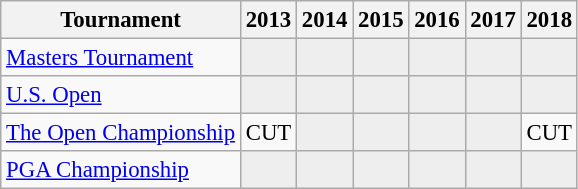<table class="wikitable" style="font-size:95%;text-align:center;">
<tr>
<th>Tournament</th>
<th>2013</th>
<th>2014</th>
<th>2015</th>
<th>2016</th>
<th>2017</th>
<th>2018</th>
</tr>
<tr>
<td align=left><a href='#'>Masters Tournament</a></td>
<td style="background:#eeeeee;"></td>
<td style="background:#eeeeee;"></td>
<td style="background:#eeeeee;"></td>
<td style="background:#eeeeee;"></td>
<td style="background:#eeeeee;"></td>
<td style="background:#eeeeee;"></td>
</tr>
<tr>
<td align=left><a href='#'>U.S. Open</a></td>
<td style="background:#eeeeee;"></td>
<td style="background:#eeeeee;"></td>
<td style="background:#eeeeee;"></td>
<td style="background:#eeeeee;"></td>
<td style="background:#eeeeee;"></td>
<td style="background:#eeeeee;"></td>
</tr>
<tr>
<td align=left><a href='#'>The Open Championship</a></td>
<td>CUT</td>
<td style="background:#eeeeee;"></td>
<td style="background:#eeeeee;"></td>
<td style="background:#eeeeee;"></td>
<td style="background:#eeeeee;"></td>
<td>CUT</td>
</tr>
<tr>
<td align=left><a href='#'>PGA Championship</a></td>
<td style="background:#eeeeee;"></td>
<td style="background:#eeeeee;"></td>
<td style="background:#eeeeee;"></td>
<td style="background:#eeeeee;"></td>
<td style="background:#eeeeee;"></td>
<td style="background:#eeeeee;"></td>
</tr>
</table>
